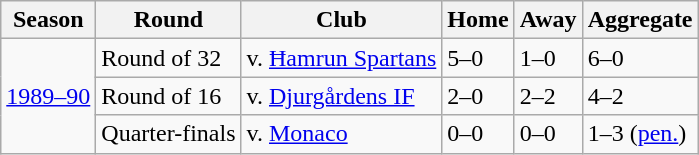<table class="wikitable">
<tr>
<th>Season</th>
<th>Round</th>
<th>Club</th>
<th>Home</th>
<th>Away</th>
<th>Aggregate</th>
</tr>
<tr>
<td rowspan="3"><a href='#'>1989–90</a></td>
<td>Round of 32</td>
<td>v.  <a href='#'>Ħamrun Spartans</a></td>
<td>5–0</td>
<td>1–0</td>
<td>6–0</td>
</tr>
<tr>
<td>Round of 16</td>
<td>v.  <a href='#'>Djurgårdens IF</a></td>
<td>2–0</td>
<td>2–2</td>
<td>4–2</td>
</tr>
<tr>
<td>Quarter-finals</td>
<td>v.  <a href='#'>Monaco</a></td>
<td>0–0</td>
<td>0–0 </td>
<td>1–3 (<a href='#'>pen.</a>)</td>
</tr>
</table>
